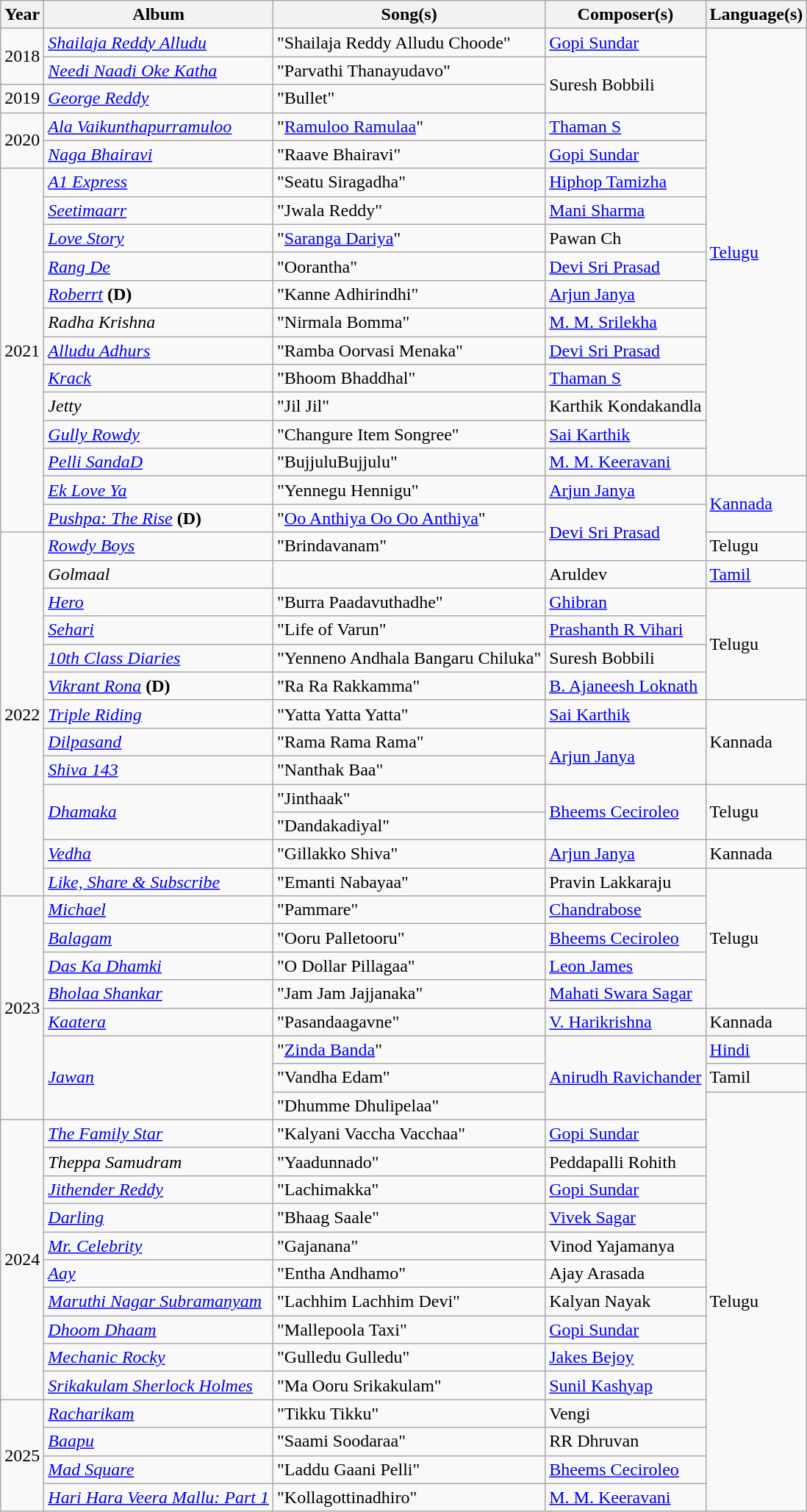<table class="wikitable  sortable plainrowheaders">
<tr>
<th scope="col">Year</th>
<th scope="col">Album</th>
<th scope="col">Song(s)</th>
<th scope="col">Composer(s)</th>
<th scope="col">Language(s)</th>
</tr>
<tr>
<td rowspan="2">2018</td>
<td><em><a href='#'>Shailaja Reddy Alludu</a></em></td>
<td>"Shailaja Reddy Alludu Choode"</td>
<td><a href='#'>Gopi Sundar</a></td>
<td rowspan="16"><a href='#'>Telugu</a></td>
</tr>
<tr>
<td><em><a href='#'>Needi Naadi Oke Katha</a></em></td>
<td>"Parvathi Thanayudavo"</td>
<td rowspan="2">Suresh Bobbili</td>
</tr>
<tr>
<td rowspan="1">2019</td>
<td><em><a href='#'>George Reddy</a></em></td>
<td>"Bullet"</td>
</tr>
<tr>
<td rowspan="2">2020</td>
<td><em><a href='#'>Ala Vaikunthapurramuloo</a></em></td>
<td>"<a href='#'>Ramuloo Ramulaa</a>"</td>
<td><a href='#'>Thaman S</a></td>
</tr>
<tr>
<td><em><a href='#'>Naga Bhairavi</a></em></td>
<td>"Raave Bhairavi"</td>
<td><a href='#'>Gopi Sundar</a></td>
</tr>
<tr>
<td rowspan="13">2021</td>
<td><em><a href='#'>A1 Express</a></em></td>
<td>"Seatu Siragadha"</td>
<td><a href='#'>Hiphop Tamizha</a></td>
</tr>
<tr>
<td><em><a href='#'>Seetimaarr</a></em></td>
<td>"Jwala Reddy"</td>
<td><a href='#'>Mani Sharma</a></td>
</tr>
<tr>
<td><a href='#'><em>Love Story</em></a></td>
<td>"<a href='#'>Saranga Dariya</a>"</td>
<td>Pawan Ch</td>
</tr>
<tr>
<td><em><a href='#'>Rang De</a></em></td>
<td>"Oorantha"</td>
<td><a href='#'>Devi Sri Prasad</a></td>
</tr>
<tr>
<td><em><a href='#'>Roberrt</a></em> <strong>(D)</strong></td>
<td>"Kanne Adhirindhi"</td>
<td><a href='#'>Arjun Janya</a></td>
</tr>
<tr>
<td><em>Radha Krishna</em></td>
<td>"Nirmala Bomma"</td>
<td><a href='#'>M. M. Srilekha</a></td>
</tr>
<tr>
<td><em><a href='#'>Alludu Adhurs</a></em></td>
<td>"Ramba Oorvasi Menaka"</td>
<td><a href='#'>Devi Sri Prasad</a></td>
</tr>
<tr>
<td><em><a href='#'>Krack</a></em></td>
<td>"Bhoom Bhaddhal"</td>
<td><a href='#'>Thaman S</a></td>
</tr>
<tr>
<td><em>Jetty</em></td>
<td>"Jil Jil"</td>
<td>Karthik Kondakandla</td>
</tr>
<tr>
<td><em><a href='#'>Gully Rowdy</a></em></td>
<td>"Changure Item Songree"</td>
<td><a href='#'>Sai Karthik</a></td>
</tr>
<tr>
<td><em><a href='#'>Pelli SandaD</a></em></td>
<td>"BujjuluBujjulu"</td>
<td><a href='#'>M. M. Keeravani</a></td>
</tr>
<tr>
<td><em><a href='#'>Ek Love Ya</a></em></td>
<td>"Yennegu Hennigu"</td>
<td><a href='#'>Arjun Janya</a></td>
<td rowspan="2"><a href='#'>Kannada</a></td>
</tr>
<tr>
<td><em><a href='#'>Pushpa: The Rise</a></em> <strong>(D)</strong></td>
<td>"<a href='#'>Oo Anthiya Oo Oo Anthiya</a>"</td>
<td rowspan="2"><a href='#'>Devi Sri Prasad</a></td>
</tr>
<tr>
<td rowspan="13">2022</td>
<td><em><a href='#'>Rowdy Boys</a></em></td>
<td>"Brindavanam"</td>
<td>Telugu</td>
</tr>
<tr>
<td><em>Golmaal</em></td>
<td></td>
<td>Aruldev</td>
<td><a href='#'>Tamil</a></td>
</tr>
<tr>
<td><em><a href='#'>Hero</a></em></td>
<td>"Burra Paadavuthadhe"</td>
<td><a href='#'>Ghibran</a></td>
<td rowspan="4">Telugu</td>
</tr>
<tr>
<td><em><a href='#'>Sehari</a></em></td>
<td>"Life of Varun"</td>
<td><a href='#'>Prashanth R Vihari</a></td>
</tr>
<tr>
<td><em><a href='#'>10th Class Diaries</a></em></td>
<td>"Yenneno Andhala Bangaru Chiluka"</td>
<td>Suresh Bobbili</td>
</tr>
<tr>
<td><em><a href='#'>Vikrant Rona</a></em> <strong>(D)</strong></td>
<td>"Ra Ra Rakkamma"</td>
<td><a href='#'>B. Ajaneesh Loknath</a></td>
</tr>
<tr>
<td><em><a href='#'>Triple Riding</a></em></td>
<td>"Yatta Yatta Yatta"</td>
<td><a href='#'>Sai Karthik</a></td>
<td rowspan="3">Kannada</td>
</tr>
<tr>
<td><em><a href='#'>Dilpasand</a></em></td>
<td>"Rama Rama Rama"</td>
<td rowspan="2"><a href='#'>Arjun Janya</a></td>
</tr>
<tr>
<td><em><a href='#'>Shiva 143</a></em></td>
<td>"Nanthak Baa"</td>
</tr>
<tr>
<td rowspan="2"><em><a href='#'>Dhamaka</a></em></td>
<td>"Jinthaak"</td>
<td rowspan="2"><a href='#'>Bheems Ceciroleo</a></td>
<td rowspan="2">Telugu</td>
</tr>
<tr>
<td>"Dandakadiyal"</td>
</tr>
<tr>
<td><em><a href='#'>Vedha</a></em></td>
<td>"Gillakko Shiva"</td>
<td><a href='#'>Arjun Janya</a></td>
<td>Kannada</td>
</tr>
<tr>
<td><em><a href='#'>Like, Share & Subscribe</a></em></td>
<td>"Emanti Nabayaa"</td>
<td>Pravin Lakkaraju</td>
<td rowspan="5">Telugu</td>
</tr>
<tr>
<td rowspan="8">2023</td>
<td><em><a href='#'>Michael</a></em></td>
<td>"Pammare"</td>
<td><a href='#'>Chandrabose</a></td>
</tr>
<tr>
<td><em><a href='#'>Balagam</a></em></td>
<td>"Ooru Palletooru"</td>
<td><a href='#'>Bheems Ceciroleo</a></td>
</tr>
<tr>
<td><em><a href='#'>Das Ka Dhamki</a></em></td>
<td>"O Dollar Pillagaa"</td>
<td><a href='#'>Leon James</a></td>
</tr>
<tr>
<td><em><a href='#'>Bholaa Shankar</a></em></td>
<td>"Jam Jam Jajjanaka"</td>
<td><a href='#'>Mahati Swara Sagar</a></td>
</tr>
<tr>
<td><em><a href='#'>Kaatera</a></em></td>
<td>"Pasandaagavne"</td>
<td><a href='#'>V. Harikrishna</a></td>
<td>Kannada</td>
</tr>
<tr>
<td rowspan="3"><em><a href='#'>Jawan</a></em></td>
<td>"<a href='#'>Zinda Banda</a>"</td>
<td rowspan="3"><a href='#'>Anirudh Ravichander</a></td>
<td><a href='#'>Hindi</a></td>
</tr>
<tr>
<td>"Vandha Edam"</td>
<td>Tamil</td>
</tr>
<tr>
<td>"Dhumme Dhulipelaa"</td>
<td rowspan="15">Telugu</td>
</tr>
<tr>
<td rowspan="10">2024</td>
<td><em><a href='#'>The Family Star</a></em></td>
<td>"Kalyani Vaccha Vacchaa"</td>
<td><a href='#'>Gopi Sundar</a></td>
</tr>
<tr>
<td><em>Theppa Samudram</em></td>
<td>"Yaadunnado"</td>
<td>Peddapalli Rohith</td>
</tr>
<tr>
<td><em><a href='#'>Jithender Reddy</a></em></td>
<td>"Lachimakka"</td>
<td><a href='#'>Gopi Sundar</a></td>
</tr>
<tr>
<td><a href='#'><em>Darling</em></a></td>
<td>"Bhaag Saale"</td>
<td><a href='#'>Vivek Sagar</a></td>
</tr>
<tr>
<td><a href='#'><em>Mr. Celebrity</em></a></td>
<td>"Gajanana"</td>
<td>Vinod Yajamanya</td>
</tr>
<tr>
<td><a href='#'><em>Aay</em></a></td>
<td>"Entha Andhamo"</td>
<td>Ajay Arasada</td>
</tr>
<tr>
<td><em><a href='#'>Maruthi Nagar Subramanyam</a></em></td>
<td>"Lachhim Lachhim Devi"</td>
<td>Kalyan Nayak</td>
</tr>
<tr>
<td><a href='#'><em>Dhoom Dhaam</em></a></td>
<td>"Mallepoola Taxi"</td>
<td><a href='#'>Gopi Sundar</a></td>
</tr>
<tr>
<td><em><a href='#'>Mechanic Rocky</a></em></td>
<td>"Gulledu Gulledu"</td>
<td><a href='#'>Jakes Bejoy</a></td>
</tr>
<tr>
<td><em><a href='#'>Srikakulam Sherlock Holmes</a></em></td>
<td>"Ma Ooru Srikakulam"</td>
<td><a href='#'>Sunil Kashyap</a></td>
</tr>
<tr>
<td rowspan="4">2025</td>
<td><em><a href='#'>Racharikam</a></em></td>
<td>"Tikku Tikku"</td>
<td>Vengi</td>
</tr>
<tr>
<td><em><a href='#'>Baapu</a></em></td>
<td>"Saami Soodaraa"</td>
<td>RR Dhruvan</td>
</tr>
<tr>
<td><a href='#'><em>Mad Square</em></a></td>
<td>"Laddu Gaani Pelli"</td>
<td><a href='#'>Bheems Ceciroleo</a></td>
</tr>
<tr>
<td><a href='#'><em>Hari Hara Veera Mallu: Part 1</em></a></td>
<td>"Kollagottinadhiro"</td>
<td><a href='#'>M. M. Keeravani</a></td>
</tr>
</table>
